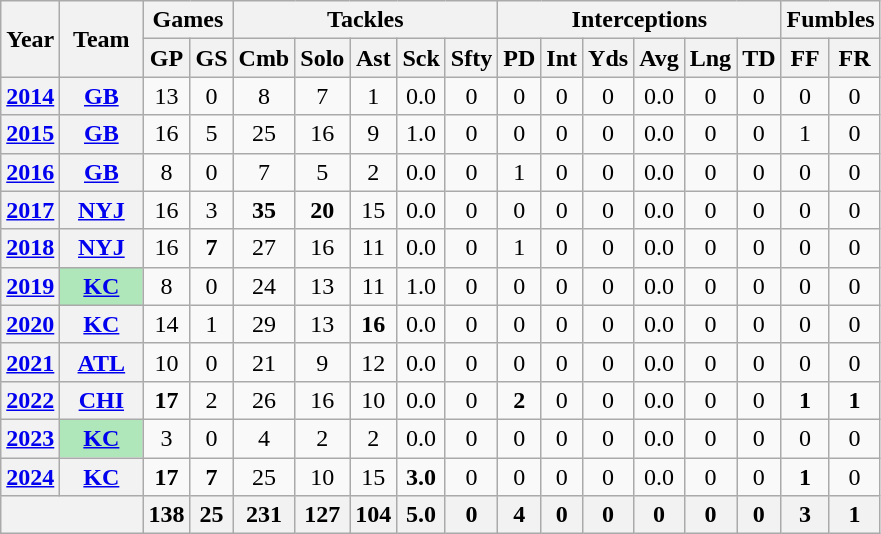<table class="wikitable" style="text-align:center;">
<tr>
<th rowspan="2">Year</th>
<th rowspan="2">Team</th>
<th colspan="2">Games</th>
<th colspan="5">Tackles</th>
<th colspan="6">Interceptions</th>
<th colspan="2">Fumbles</th>
</tr>
<tr>
<th>GP</th>
<th>GS</th>
<th>Cmb</th>
<th>Solo</th>
<th>Ast</th>
<th>Sck</th>
<th>Sfty</th>
<th>PD</th>
<th>Int</th>
<th>Yds</th>
<th>Avg</th>
<th>Lng</th>
<th>TD</th>
<th>FF</th>
<th>FR</th>
</tr>
<tr>
<th><a href='#'>2014</a></th>
<th><a href='#'>GB</a></th>
<td>13</td>
<td>0</td>
<td>8</td>
<td>7</td>
<td>1</td>
<td>0.0</td>
<td>0</td>
<td>0</td>
<td>0</td>
<td>0</td>
<td>0.0</td>
<td>0</td>
<td>0</td>
<td>0</td>
<td>0</td>
</tr>
<tr>
<th><a href='#'>2015</a></th>
<th><a href='#'>GB</a></th>
<td>16</td>
<td>5</td>
<td>25</td>
<td>16</td>
<td>9</td>
<td>1.0</td>
<td>0</td>
<td>0</td>
<td>0</td>
<td>0</td>
<td>0.0</td>
<td>0</td>
<td>0</td>
<td>1</td>
<td>0</td>
</tr>
<tr>
<th><a href='#'>2016</a></th>
<th><a href='#'>GB</a></th>
<td>8</td>
<td>0</td>
<td>7</td>
<td>5</td>
<td>2</td>
<td>0.0</td>
<td>0</td>
<td>1</td>
<td>0</td>
<td>0</td>
<td>0.0</td>
<td>0</td>
<td>0</td>
<td>0</td>
<td>0</td>
</tr>
<tr>
<th><a href='#'>2017</a></th>
<th><a href='#'>NYJ</a></th>
<td>16</td>
<td>3</td>
<td><strong>35</strong></td>
<td><strong>20</strong></td>
<td>15</td>
<td>0.0</td>
<td>0</td>
<td>0</td>
<td>0</td>
<td>0</td>
<td>0.0</td>
<td>0</td>
<td>0</td>
<td>0</td>
<td>0</td>
</tr>
<tr>
<th><a href='#'>2018</a></th>
<th><a href='#'>NYJ</a></th>
<td>16</td>
<td><strong>7</strong></td>
<td>27</td>
<td>16</td>
<td>11</td>
<td>0.0</td>
<td>0</td>
<td>1</td>
<td>0</td>
<td>0</td>
<td>0.0</td>
<td>0</td>
<td>0</td>
<td>0</td>
<td>0</td>
</tr>
<tr>
<th><a href='#'>2019</a></th>
<th style="background:#afe6ba; width:3em;"><a href='#'>KC</a></th>
<td>8</td>
<td>0</td>
<td>24</td>
<td>13</td>
<td>11</td>
<td>1.0</td>
<td>0</td>
<td>0</td>
<td>0</td>
<td>0</td>
<td>0.0</td>
<td>0</td>
<td>0</td>
<td>0</td>
<td>0</td>
</tr>
<tr>
<th><a href='#'>2020</a></th>
<th><a href='#'>KC</a></th>
<td>14</td>
<td>1</td>
<td>29</td>
<td>13</td>
<td><strong>16</strong></td>
<td>0.0</td>
<td>0</td>
<td>0</td>
<td>0</td>
<td>0</td>
<td>0.0</td>
<td>0</td>
<td>0</td>
<td>0</td>
<td>0</td>
</tr>
<tr>
<th><a href='#'>2021</a></th>
<th><a href='#'>ATL</a></th>
<td>10</td>
<td>0</td>
<td>21</td>
<td>9</td>
<td>12</td>
<td>0.0</td>
<td>0</td>
<td>0</td>
<td>0</td>
<td>0</td>
<td>0.0</td>
<td>0</td>
<td>0</td>
<td>0</td>
<td>0</td>
</tr>
<tr>
<th><a href='#'>2022</a></th>
<th><a href='#'>CHI</a></th>
<td><strong>17</strong></td>
<td>2</td>
<td>26</td>
<td>16</td>
<td>10</td>
<td>0.0</td>
<td>0</td>
<td><strong>2</strong></td>
<td>0</td>
<td>0</td>
<td>0.0</td>
<td>0</td>
<td>0</td>
<td><strong>1</strong></td>
<td><strong>1</strong></td>
</tr>
<tr>
<th><a href='#'>2023</a></th>
<th style="background:#afe6ba; width:3em;"><a href='#'>KC</a></th>
<td>3</td>
<td>0</td>
<td>4</td>
<td>2</td>
<td>2</td>
<td>0.0</td>
<td>0</td>
<td>0</td>
<td>0</td>
<td>0</td>
<td>0.0</td>
<td>0</td>
<td>0</td>
<td>0</td>
<td>0</td>
</tr>
<tr>
<th><a href='#'>2024</a></th>
<th><a href='#'>KC</a></th>
<td><strong>17</strong></td>
<td><strong>7</strong></td>
<td>25</td>
<td>10</td>
<td>15</td>
<td><strong>3.0</strong></td>
<td>0</td>
<td>0</td>
<td>0</td>
<td>0</td>
<td>0.0</td>
<td>0</td>
<td>0</td>
<td><strong>1</strong></td>
<td>0</td>
</tr>
<tr>
<th colspan="2"></th>
<th>138</th>
<th>25</th>
<th>231</th>
<th>127</th>
<th>104</th>
<th>5.0</th>
<th>0</th>
<th>4</th>
<th>0</th>
<th>0</th>
<th>0</th>
<th>0</th>
<th>0</th>
<th>3</th>
<th>1</th>
</tr>
</table>
